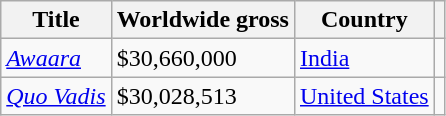<table class="wikitable sortable">
<tr>
<th>Title</th>
<th>Worldwide gross</th>
<th>Country</th>
<th></th>
</tr>
<tr>
<td><em><a href='#'>Awaara</a></em></td>
<td>$30,660,000</td>
<td><a href='#'>India</a></td>
<td></td>
</tr>
<tr>
<td><em><a href='#'>Quo Vadis</a></em></td>
<td>$30,028,513</td>
<td><a href='#'>United States</a></td>
<td></td>
</tr>
</table>
